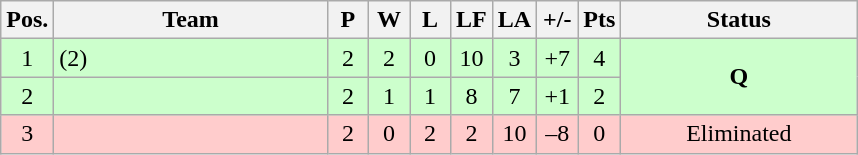<table class="wikitable" style="text-align:center; margin: 1em auto 1em auto, align:left">
<tr>
<th width=20>Pos.</th>
<th width=175>Team</th>
<th width=20>P</th>
<th width=20>W</th>
<th width=20>L</th>
<th width=20>LF</th>
<th width=20>LA</th>
<th width=20>+/-</th>
<th width=20>Pts</th>
<th width=150>Status</th>
</tr>
<tr style="background:#CCFFCC;">
<td>1</td>
<td style="text-align:left;"><strong></strong> (2)</td>
<td>2</td>
<td>2</td>
<td>0</td>
<td>10</td>
<td>3</td>
<td>+7</td>
<td>4</td>
<td rowspan=2><strong>Q</strong></td>
</tr>
<tr style="background:#CCFFCC;">
<td>2</td>
<td style="text-align:left;"><strong></strong></td>
<td>2</td>
<td>1</td>
<td>1</td>
<td>8</td>
<td>7</td>
<td>+1</td>
<td>2</td>
</tr>
<tr style="background:#FFCCCC;">
<td>3</td>
<td style="text-align:left;"></td>
<td>2</td>
<td>0</td>
<td>2</td>
<td>2</td>
<td>10</td>
<td>–8</td>
<td>0</td>
<td>Eliminated</td>
</tr>
</table>
